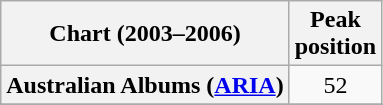<table class="wikitable sortable plainrowheaders" style="text-align:center">
<tr>
<th scope="col">Chart (2003–2006)</th>
<th scope="col">Peak<br>position</th>
</tr>
<tr>
<th scope="row">Australian Albums (<a href='#'>ARIA</a>)</th>
<td>52</td>
</tr>
<tr>
</tr>
<tr>
</tr>
<tr>
</tr>
<tr>
</tr>
<tr>
</tr>
<tr>
</tr>
<tr>
</tr>
<tr>
</tr>
</table>
